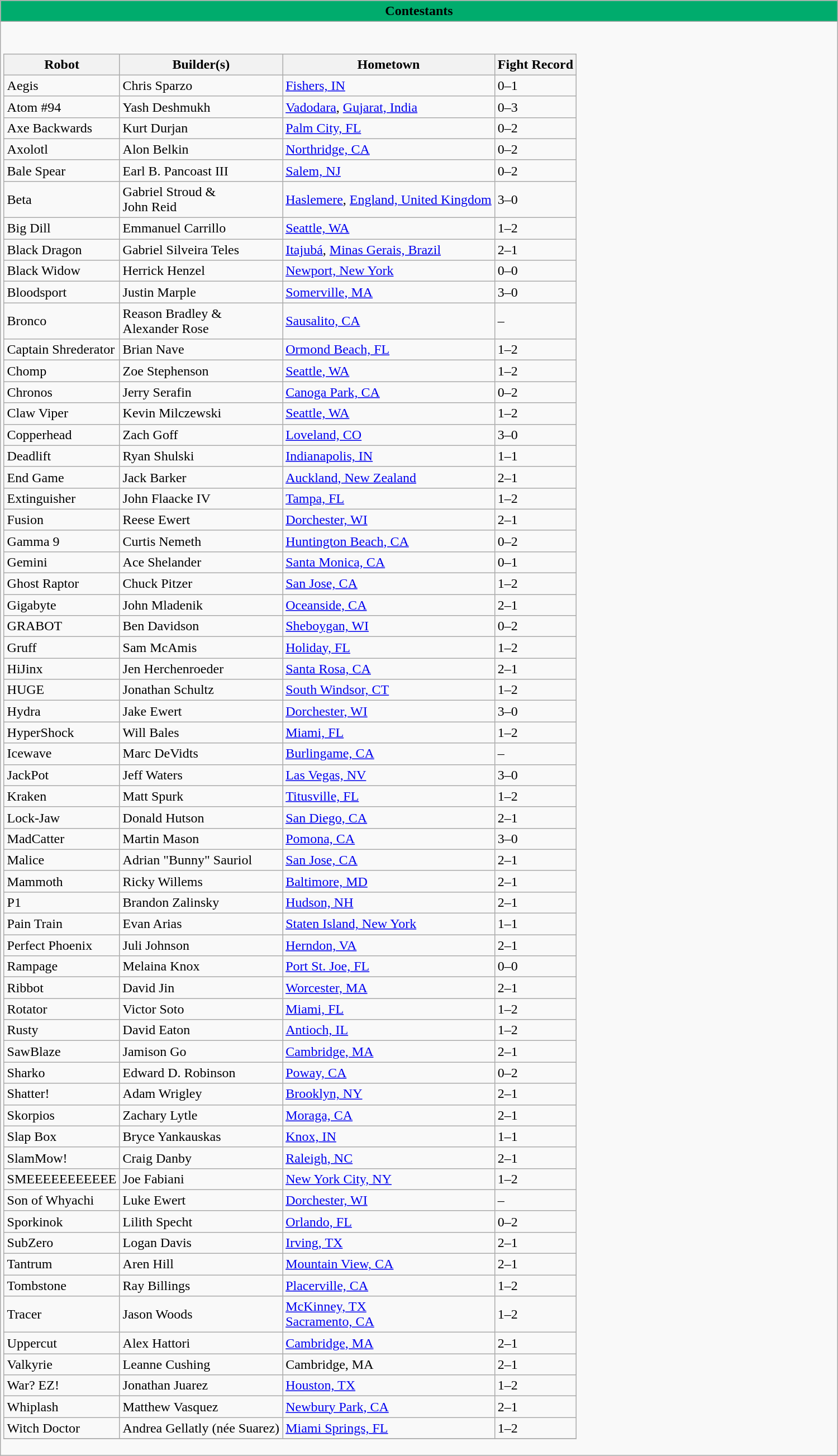<table class="wikitable collapsible collapsed" style="margin:0.5em auto; width:1000px;">
<tr>
<th colspan="2" style="background-color:#00AC6D">Contestants</th>
</tr>
<tr>
<td><br><table class="wikitable">
<tr>
<th>Robot</th>
<th>Builder(s)</th>
<th>Hometown</th>
<th>Fight Record</th>
</tr>
<tr>
<td> Aegis</td>
<td>Chris Sparzo</td>
<td><a href='#'>Fishers, IN</a></td>
<td>0–1</td>
</tr>
<tr>
<td> Atom #94</td>
<td>Yash Deshmukh</td>
<td><a href='#'>Vadodara</a>, <a href='#'>Gujarat, India</a></td>
<td>0–3</td>
</tr>
<tr>
<td> Axe Backwards</td>
<td>Kurt Durjan</td>
<td><a href='#'>Palm City, FL</a></td>
<td>0–2</td>
</tr>
<tr>
<td> Axolotl</td>
<td>Alon Belkin</td>
<td><a href='#'>Northridge, CA</a></td>
<td>0–2</td>
</tr>
<tr>
<td> Bale Spear</td>
<td>Earl B. Pancoast III</td>
<td><a href='#'>Salem, NJ</a></td>
<td>0–2</td>
</tr>
<tr>
<td> Beta</td>
<td>Gabriel Stroud &<br>John Reid</td>
<td><a href='#'>Haslemere</a>, <a href='#'>England, United Kingdom</a></td>
<td>3–0</td>
</tr>
<tr>
<td> Big Dill</td>
<td>Emmanuel Carrillo</td>
<td><a href='#'>Seattle, WA</a></td>
<td>1–2</td>
</tr>
<tr>
<td> Black Dragon</td>
<td>Gabriel Silveira Teles</td>
<td><a href='#'>Itajubá</a>, <a href='#'>Minas Gerais, Brazil</a></td>
<td>2–1</td>
</tr>
<tr>
<td> Black Widow</td>
<td>Herrick Henzel</td>
<td><a href='#'>Newport, New York</a></td>
<td>0–0</td>
</tr>
<tr>
<td> Bloodsport</td>
<td>Justin Marple</td>
<td><a href='#'>Somerville, MA</a></td>
<td>3–0</td>
</tr>
<tr>
<td> Bronco</td>
<td>Reason Bradley &<br>Alexander Rose</td>
<td><a href='#'>Sausalito, CA</a></td>
<td>–</td>
</tr>
<tr>
<td> Captain Shrederator</td>
<td>Brian Nave</td>
<td><a href='#'>Ormond Beach, FL</a></td>
<td>1–2</td>
</tr>
<tr>
<td> Chomp</td>
<td>Zoe Stephenson</td>
<td><a href='#'>Seattle, WA</a></td>
<td>1–2</td>
</tr>
<tr>
<td> Chronos</td>
<td>Jerry Serafin</td>
<td><a href='#'>Canoga Park, CA</a></td>
<td>0–2</td>
</tr>
<tr>
<td> Claw Viper</td>
<td>Kevin Milczewski</td>
<td><a href='#'>Seattle, WA</a></td>
<td>1–2</td>
</tr>
<tr>
<td> Copperhead</td>
<td>Zach Goff</td>
<td><a href='#'>Loveland, CO</a></td>
<td>3–0</td>
</tr>
<tr>
<td> Deadlift</td>
<td>Ryan Shulski</td>
<td><a href='#'>Indianapolis, IN</a></td>
<td>1–1</td>
</tr>
<tr>
<td> End Game</td>
<td>Jack Barker</td>
<td><a href='#'>Auckland, New Zealand</a></td>
<td>2–1</td>
</tr>
<tr>
<td> Extinguisher</td>
<td>John Flaacke IV</td>
<td><a href='#'>Tampa, FL</a></td>
<td>1–2</td>
</tr>
<tr>
<td> Fusion</td>
<td>Reese Ewert</td>
<td><a href='#'>Dorchester, WI</a></td>
<td>2–1</td>
</tr>
<tr>
<td> Gamma 9</td>
<td>Curtis Nemeth</td>
<td><a href='#'>Huntington Beach, CA</a></td>
<td>0–2</td>
</tr>
<tr>
<td> Gemini</td>
<td>Ace Shelander</td>
<td><a href='#'>Santa Monica, CA</a></td>
<td>0–1</td>
</tr>
<tr>
<td> Ghost Raptor</td>
<td>Chuck Pitzer</td>
<td><a href='#'>San Jose, CA</a></td>
<td>1–2</td>
</tr>
<tr>
<td> Gigabyte</td>
<td>John Mladenik</td>
<td><a href='#'>Oceanside, CA</a></td>
<td>2–1</td>
</tr>
<tr>
<td> GRABOT</td>
<td>Ben Davidson</td>
<td><a href='#'>Sheboygan, WI</a></td>
<td>0–2</td>
</tr>
<tr>
<td> Gruff</td>
<td>Sam McAmis</td>
<td><a href='#'>Holiday, FL</a></td>
<td>1–2</td>
</tr>
<tr>
<td> HiJinx</td>
<td>Jen Herchenroeder</td>
<td><a href='#'>Santa Rosa, CA</a></td>
<td>2–1</td>
</tr>
<tr>
<td> HUGE</td>
<td>Jonathan Schultz</td>
<td><a href='#'>South Windsor, CT</a></td>
<td>1–2</td>
</tr>
<tr>
<td> Hydra</td>
<td>Jake Ewert</td>
<td><a href='#'>Dorchester, WI</a></td>
<td>3–0</td>
</tr>
<tr>
<td> HyperShock</td>
<td>Will Bales</td>
<td><a href='#'>Miami, FL</a></td>
<td>1–2</td>
</tr>
<tr>
<td> Icewave</td>
<td>Marc DeVidts</td>
<td><a href='#'>Burlingame, CA</a></td>
<td>–</td>
</tr>
<tr>
<td> JackPot</td>
<td>Jeff Waters</td>
<td><a href='#'>Las Vegas, NV</a></td>
<td>3–0</td>
</tr>
<tr>
<td> Kraken</td>
<td>Matt Spurk</td>
<td><a href='#'>Titusville, FL</a></td>
<td>1–2</td>
</tr>
<tr>
<td> Lock-Jaw</td>
<td>Donald Hutson</td>
<td><a href='#'>San Diego, CA</a></td>
<td>2–1</td>
</tr>
<tr>
<td> MadCatter</td>
<td>Martin Mason</td>
<td><a href='#'>Pomona, CA</a></td>
<td>3–0</td>
</tr>
<tr>
<td> Malice</td>
<td>Adrian "Bunny" Sauriol</td>
<td><a href='#'>San Jose, CA</a></td>
<td>2–1</td>
</tr>
<tr>
<td> Mammoth</td>
<td>Ricky Willems</td>
<td><a href='#'>Baltimore, MD</a></td>
<td>2–1</td>
</tr>
<tr>
<td> P1</td>
<td>Brandon Zalinsky</td>
<td><a href='#'>Hudson, NH</a></td>
<td>2–1</td>
</tr>
<tr>
<td> Pain Train</td>
<td>Evan Arias</td>
<td><a href='#'>Staten Island, New York</a></td>
<td>1–1</td>
</tr>
<tr>
<td> Perfect Phoenix</td>
<td>Juli Johnson</td>
<td><a href='#'>Herndon, VA</a></td>
<td>2–1</td>
</tr>
<tr>
<td> Rampage</td>
<td>Melaina Knox</td>
<td><a href='#'>Port St. Joe, FL</a></td>
<td>0–0</td>
</tr>
<tr>
<td> Ribbot</td>
<td>David Jin</td>
<td><a href='#'>Worcester, MA</a></td>
<td>2–1</td>
</tr>
<tr>
<td> Rotator</td>
<td>Victor Soto</td>
<td><a href='#'>Miami, FL</a></td>
<td>1–2</td>
</tr>
<tr>
<td> Rusty</td>
<td>David Eaton</td>
<td><a href='#'>Antioch, IL</a></td>
<td>1–2</td>
</tr>
<tr>
<td> SawBlaze</td>
<td>Jamison Go</td>
<td><a href='#'>Cambridge, MA</a></td>
<td>2–1</td>
</tr>
<tr>
<td> Sharko</td>
<td>Edward D. Robinson</td>
<td><a href='#'>Poway, CA</a></td>
<td>0–2</td>
</tr>
<tr>
<td> Shatter!</td>
<td>Adam Wrigley</td>
<td><a href='#'>Brooklyn, NY</a></td>
<td>2–1</td>
</tr>
<tr>
<td> Skorpios</td>
<td>Zachary Lytle</td>
<td><a href='#'>Moraga, CA</a></td>
<td>2–1</td>
</tr>
<tr>
<td> Slap Box</td>
<td>Bryce Yankauskas</td>
<td><a href='#'>Knox, IN</a></td>
<td>1–1</td>
</tr>
<tr>
<td> SlamMow!</td>
<td>Craig Danby</td>
<td><a href='#'>Raleigh, NC</a></td>
<td>2–1</td>
</tr>
<tr>
<td> SMEEEEEEEEEEE</td>
<td>Joe Fabiani</td>
<td><a href='#'>New York City, NY</a></td>
<td>1–2</td>
</tr>
<tr>
<td> Son of Whyachi</td>
<td>Luke Ewert</td>
<td><a href='#'>Dorchester, WI</a></td>
<td>–</td>
</tr>
<tr>
<td> Sporkinok</td>
<td>Lilith Specht</td>
<td><a href='#'>Orlando, FL</a></td>
<td>0–2</td>
</tr>
<tr>
<td> SubZero</td>
<td>Logan Davis</td>
<td><a href='#'>Irving, TX</a></td>
<td>2–1</td>
</tr>
<tr>
<td> Tantrum</td>
<td>Aren Hill</td>
<td><a href='#'>Mountain View, CA</a></td>
<td>2–1</td>
</tr>
<tr>
<td> Tombstone</td>
<td>Ray Billings</td>
<td><a href='#'>Placerville, CA</a></td>
<td>1–2</td>
</tr>
<tr>
<td> Tracer</td>
<td>Jason Woods</td>
<td><a href='#'>McKinney, TX</a><br><a href='#'>Sacramento, CA</a></td>
<td>1–2</td>
</tr>
<tr>
<td> Uppercut</td>
<td>Alex Hattori</td>
<td><a href='#'>Cambridge, MA</a></td>
<td>2–1</td>
</tr>
<tr>
<td> Valkyrie</td>
<td>Leanne Cushing</td>
<td>Cambridge, MA</td>
<td>2–1</td>
</tr>
<tr>
<td> War? EZ!</td>
<td>Jonathan Juarez</td>
<td><a href='#'>Houston, TX</a></td>
<td>1–2</td>
</tr>
<tr>
<td> Whiplash</td>
<td>Matthew Vasquez</td>
<td><a href='#'>Newbury Park, CA</a></td>
<td>2–1</td>
</tr>
<tr>
<td> Witch Doctor</td>
<td>Andrea Gellatly (née Suarez)</td>
<td><a href='#'>Miami Springs, FL</a></td>
<td>1–2</td>
</tr>
<tr>
</tr>
</table>

</td>
</tr>
</table>
